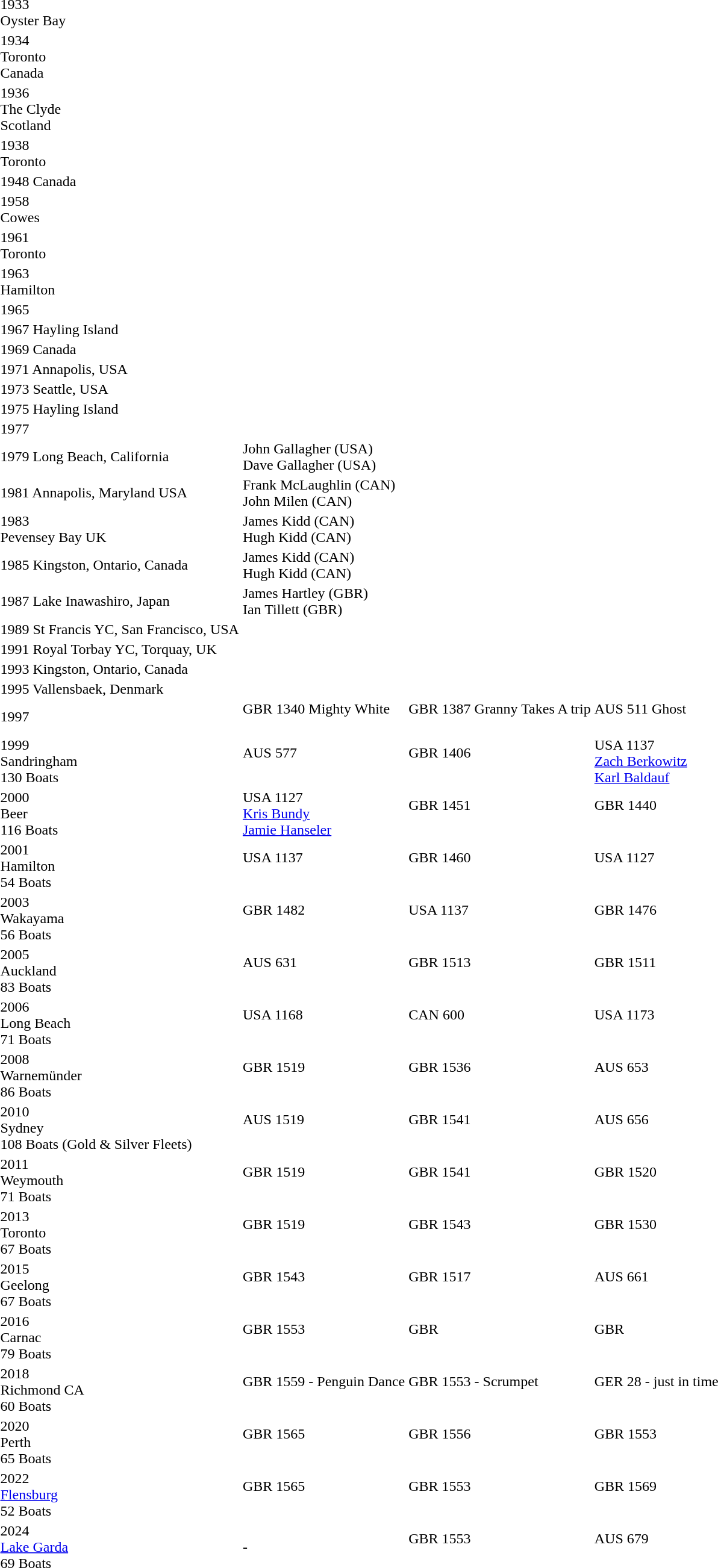<table>
<tr>
<td>1933<br>Oyster Bay</td>
<td></td>
<td></td>
<td></td>
<td></td>
</tr>
<tr>
<td>1934<br>Toronto<br>Canada</td>
<td></td>
<td></td>
<td></td>
<td></td>
</tr>
<tr>
<td>1936<br>The Clyde<br>Scotland</td>
<td></td>
<td></td>
<td></td>
<td></td>
</tr>
<tr>
<td>1938<br>Toronto<br></td>
<td></td>
<td></td>
<td></td>
<td></td>
</tr>
<tr>
<td>1948 Canada</td>
<td></td>
<td></td>
<td></td>
<td></td>
</tr>
<tr>
<td>1958<br>Cowes<br></td>
<td></td>
<td></td>
<td></td>
<td></td>
</tr>
<tr>
<td>1961<br>Toronto<br></td>
<td></td>
<td></td>
<td></td>
<td></td>
</tr>
<tr>
<td>1963<br>Hamilton<br></td>
<td></td>
<td></td>
<td></td>
<td></td>
</tr>
<tr>
<td>1965<br></td>
<td></td>
<td></td>
<td></td>
<td></td>
</tr>
<tr>
<td>1967 Hayling Island<br></td>
<td></td>
<td></td>
<td></td>
<td></td>
</tr>
<tr>
<td>1969 Canada</td>
<td></td>
<td></td>
<td></td>
<td></td>
</tr>
<tr>
<td>1971 Annapolis, USA</td>
<td></td>
<td></td>
<td></td>
<td></td>
</tr>
<tr>
<td>1973 Seattle, USA</td>
<td></td>
<td></td>
<td></td>
<td></td>
</tr>
<tr>
<td>1975 Hayling Island<br></td>
<td></td>
<td></td>
<td></td>
<td></td>
</tr>
<tr>
<td>1977<br></td>
<td></td>
<td></td>
<td></td>
<td></td>
</tr>
<tr>
<td>1979 Long Beach, California</td>
<td>John Gallagher (USA) <br> Dave Gallagher (USA)</td>
<td></td>
<td></td>
<td></td>
</tr>
<tr>
<td>1981 Annapolis, Maryland USA</td>
<td>Frank McLaughlin (CAN) <br> John Milen (CAN)</td>
<td></td>
<td></td>
<td></td>
</tr>
<tr>
<td>1983<br>Pevensey Bay UK</td>
<td>James Kidd (CAN) <br> Hugh Kidd (CAN)</td>
<td></td>
<td></td>
<td></td>
</tr>
<tr>
<td>1985 Kingston, Ontario, Canada</td>
<td>James Kidd (CAN) <br> Hugh Kidd (CAN)</td>
<td></td>
<td></td>
<td></td>
</tr>
<tr>
<td>1987 Lake Inawashiro, Japan</td>
<td>James Hartley (GBR) <br> Ian Tillett (GBR)</td>
<td></td>
<td></td>
<td></td>
</tr>
<tr>
<td>1989 St Francis YC, San Francisco, USA</td>
<td> <br> </td>
<td></td>
<td></td>
<td></td>
</tr>
<tr>
<td>1991 Royal Torbay YC, Torquay, UK</td>
<td> <br> </td>
<td></td>
<td></td>
<td></td>
</tr>
<tr>
<td>1993 Kingston, Ontario, Canada</td>
<td> <br> </td>
<td></td>
<td></td>
<td></td>
</tr>
<tr>
<td>1995 Vallensbaek, Denmark</td>
<td> <br> </td>
<td></td>
<td></td>
<td></td>
</tr>
<tr>
<td>1997</td>
<td>GBR 1340 Mighty White<br><br></td>
<td>GBR 1387 Granny Takes A trip<br><br></td>
<td>AUS 511 Ghost<br><br></td>
<td></td>
</tr>
<tr>
<td>1999 <br> Sandringham<br>130 Boats</td>
<td>AUS 577<br><br></td>
<td>GBR 1406<br><br></td>
<td>USA 1137<br><a href='#'>Zach Berkowitz</a><br><a href='#'>Karl Baldauf</a></td>
<td></td>
</tr>
<tr>
<td>2000 <br> Beer<br>116 Boats</td>
<td>USA 1127 <br><a href='#'>Kris Bundy</a><br><a href='#'>Jamie Hanseler</a></td>
<td>GBR 1451 <br><br></td>
<td>GBR 1440 <br><br></td>
<td></td>
</tr>
<tr>
<td>2001 <br>Hamilton<br>54 Boats</td>
<td>USA 1137<br><br></td>
<td>GBR 1460<br><br></td>
<td>USA 1127<br><br></td>
<td></td>
</tr>
<tr>
<td>2003  <br>Wakayama<br>56 Boats</td>
<td>GBR 1482<br><br></td>
<td>USA 1137<br><br></td>
<td>GBR 1476<br><br></td>
<td></td>
</tr>
<tr>
<td>2005 <br>Auckland<br>83 Boats</td>
<td>AUS 631<br><br></td>
<td>GBR 1513<br><br></td>
<td>GBR 1511<br><br></td>
<td></td>
</tr>
<tr>
<td>2006 <br>Long Beach<br>71 Boats</td>
<td>USA 1168<br><br></td>
<td>CAN 600<br><br></td>
<td>USA 1173<br><br></td>
<td></td>
</tr>
<tr>
<td>2008 <br>Warnemünder<br>86 Boats</td>
<td>GBR 1519<br><br></td>
<td>GBR 1536<br><br></td>
<td>AUS 653 <br><br></td>
<td></td>
</tr>
<tr>
<td>2010 <br>Sydney<br>108 Boats (Gold & Silver Fleets)</td>
<td>AUS 1519<br><br></td>
<td>GBR 1541<br><br></td>
<td>AUS 656 <br><br></td>
<td></td>
</tr>
<tr>
<td>2011 <br>Weymouth<br>71 Boats</td>
<td>GBR 1519<br><br></td>
<td>GBR 1541<br><br></td>
<td>GBR 1520<br><br></td>
<td></td>
</tr>
<tr>
<td>2013 <br>Toronto<br>67 Boats</td>
<td>GBR 1519<br><br></td>
<td>GBR 1543<br><br></td>
<td>GBR 1530<br><br></td>
<td></td>
</tr>
<tr>
<td>2015 <br>Geelong<br>67 Boats</td>
<td>GBR 1543<br><br></td>
<td>GBR 1517<br><br></td>
<td>AUS 661 <br><br></td>
<td></td>
</tr>
<tr>
<td>2016 <br>Carnac<br>79 Boats</td>
<td>GBR 1553<br><br></td>
<td>GBR<br><br></td>
<td>GBR<br><br></td>
<td></td>
</tr>
<tr>
<td>2018 <br>Richmond CA <br>60 Boats</td>
<td>GBR 1559 - Penguin Dance<br><br></td>
<td>GBR 1553 - Scrumpet<br><br></td>
<td>GER 28 - just in time<br><br></td>
<td></td>
</tr>
<tr>
<td>2020 <br>Perth<br>65 Boats</td>
<td>GBR 1565<br><br></td>
<td>GBR 1556<br><br></td>
<td>GBR 1553<br><br></td>
<td></td>
</tr>
<tr>
<td>2022 <br><a href='#'>Flensburg</a><br>52 Boats</td>
<td>GBR 1565<br><br></td>
<td>GBR 1553<br><br></td>
<td>GBR 1569<br><br></td>
<td></td>
</tr>
<tr>
<td>2024 <br><a href='#'>Lake Garda</a><br>69 Boats</td>
<td GBR 1569>-</td>
<td>GBR 1553<br><br></td>
<td>AUS 679<br><br></td>
<td></td>
</tr>
</table>
